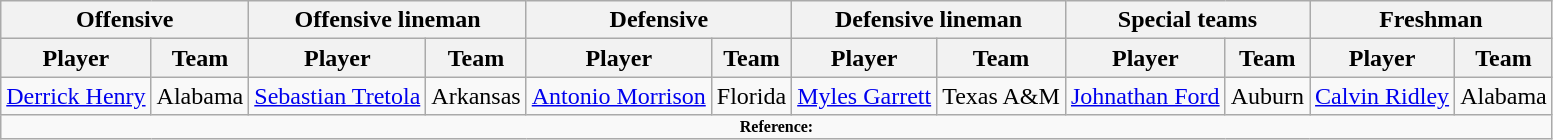<table class="wikitable">
<tr>
<th colspan="2">Offensive</th>
<th colspan="2">Offensive lineman</th>
<th colspan="2">Defensive</th>
<th colspan="2">Defensive lineman</th>
<th colspan="2">Special teams</th>
<th colspan="2">Freshman</th>
</tr>
<tr>
<th>Player</th>
<th>Team</th>
<th>Player</th>
<th>Team</th>
<th>Player</th>
<th>Team</th>
<th>Player</th>
<th>Team</th>
<th>Player</th>
<th>Team</th>
<th>Player</th>
<th>Team</th>
</tr>
<tr>
<td><a href='#'>Derrick Henry</a></td>
<td>Alabama</td>
<td><a href='#'>Sebastian Tretola</a></td>
<td>Arkansas</td>
<td><a href='#'>Antonio Morrison</a></td>
<td>Florida</td>
<td><a href='#'>Myles Garrett</a></td>
<td>Texas A&M</td>
<td><a href='#'>Johnathan Ford</a></td>
<td>Auburn</td>
<td><a href='#'>Calvin Ridley</a></td>
<td>Alabama</td>
</tr>
<tr>
<td colspan="12"  style="font-size:8pt; text-align:center;"><strong>Reference:</strong></td>
</tr>
</table>
